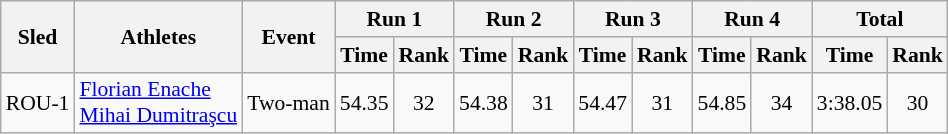<table class="wikitable" border="1" style="font-size:90%">
<tr>
<th rowspan="2">Sled</th>
<th rowspan="2">Athletes</th>
<th rowspan="2">Event</th>
<th colspan="2">Run 1</th>
<th colspan="2">Run 2</th>
<th colspan="2">Run 3</th>
<th colspan="2">Run 4</th>
<th colspan="2">Total</th>
</tr>
<tr>
<th>Time</th>
<th>Rank</th>
<th>Time</th>
<th>Rank</th>
<th>Time</th>
<th>Rank</th>
<th>Time</th>
<th>Rank</th>
<th>Time</th>
<th>Rank</th>
</tr>
<tr>
<td align="center">ROU-1</td>
<td><a href='#'>Florian Enache</a><br><a href='#'>Mihai Dumitraşcu</a></td>
<td>Two-man</td>
<td align="center">54.35</td>
<td align="center">32</td>
<td align="center">54.38</td>
<td align="center">31</td>
<td align="center">54.47</td>
<td align="center">31</td>
<td align="center">54.85</td>
<td align="center">34</td>
<td align="center">3:38.05</td>
<td align="center">30</td>
</tr>
</table>
